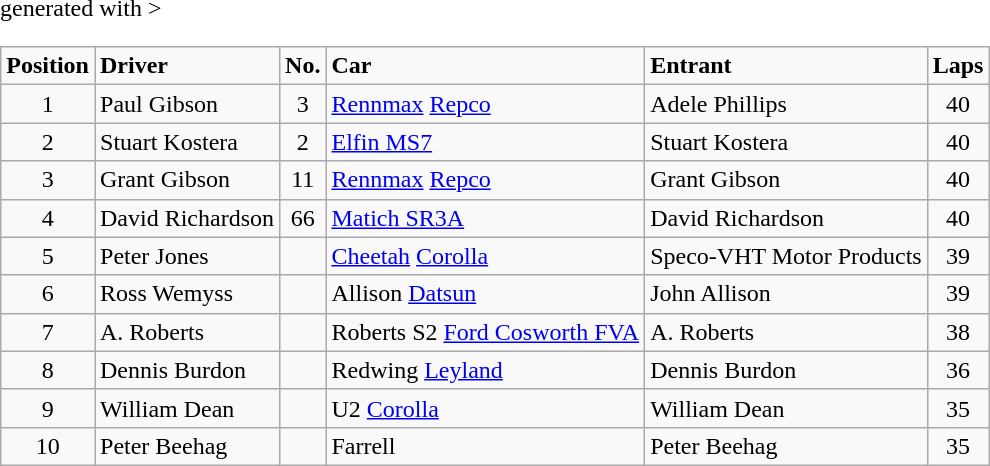<table class="wikitable" <hiddentext>generated with >
<tr style="font-weight:bold">
<td align="center">Position</td>
<td>Driver</td>
<td align="center">No.</td>
<td>Car</td>
<td>Entrant</td>
<td>Laps</td>
</tr>
<tr>
<td align="center">1</td>
<td>Paul Gibson</td>
<td align="center">3</td>
<td><a href='#'>Rennmax</a> <a href='#'>Repco</a></td>
<td>Adele Phillips</td>
<td align="center">40</td>
</tr>
<tr>
<td align="center">2</td>
<td>Stuart Kostera</td>
<td align="center">2</td>
<td><a href='#'>Elfin MS7</a></td>
<td>Stuart Kostera</td>
<td align="center">40</td>
</tr>
<tr>
<td align="center">3</td>
<td>Grant Gibson</td>
<td align="center">11</td>
<td><a href='#'>Rennmax</a> <a href='#'>Repco</a></td>
<td>Grant Gibson</td>
<td align="center">40</td>
</tr>
<tr>
<td align="center">4</td>
<td>David Richardson</td>
<td align="center">66</td>
<td><a href='#'>Matich SR3A</a></td>
<td>David Richardson</td>
<td align="center">40</td>
</tr>
<tr>
<td align="center">5</td>
<td>Peter Jones</td>
<td></td>
<td><a href='#'>Cheetah</a> <a href='#'>Corolla</a></td>
<td>Speco-VHT Motor Products</td>
<td align="center">39</td>
</tr>
<tr>
<td align="center">6</td>
<td>Ross Wemyss</td>
<td></td>
<td>Allison <a href='#'>Datsun</a></td>
<td>John Allison</td>
<td align="center">39</td>
</tr>
<tr>
<td align="center">7</td>
<td>A. Roberts</td>
<td></td>
<td>Roberts S2 <a href='#'>Ford Cosworth FVA</a></td>
<td>A. Roberts</td>
<td align="center">38</td>
</tr>
<tr>
<td align="center">8</td>
<td>Dennis Burdon</td>
<td></td>
<td>Redwing <a href='#'>Leyland</a></td>
<td>Dennis Burdon</td>
<td align="center">36</td>
</tr>
<tr>
<td align="center">9</td>
<td>William Dean</td>
<td></td>
<td>U2 <a href='#'>Corolla</a></td>
<td>William Dean</td>
<td align="center">35</td>
</tr>
<tr>
<td align="center">10</td>
<td>Peter Beehag</td>
<td></td>
<td>Farrell</td>
<td>Peter Beehag</td>
<td align="center">35</td>
</tr>
</table>
